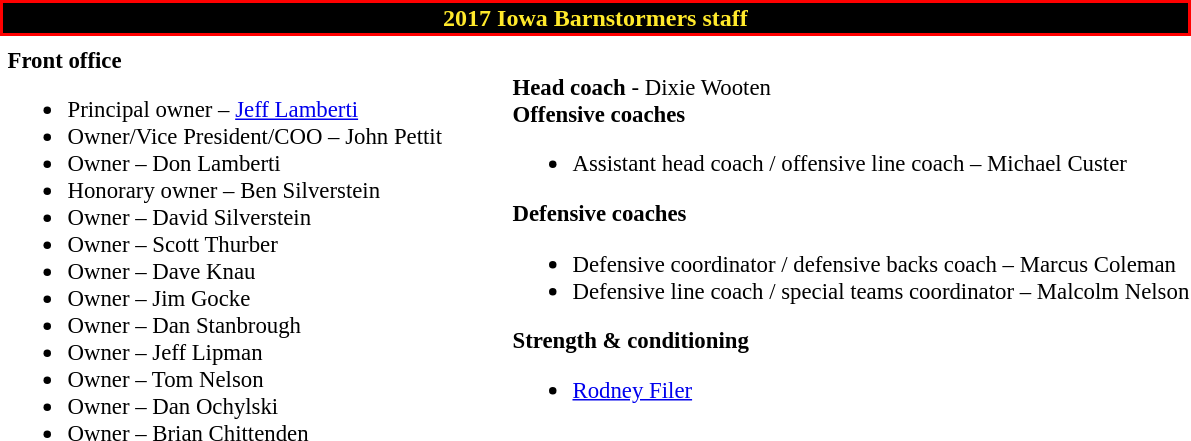<table class="toccolours" style="text-align: left;">
<tr>
<th colspan="7" style="background:#000; color:#ffe92b; text-align:center; border:2px solid red;"><strong>2017 Iowa Barnstormers staff</strong></th>
</tr>
<tr>
<td colspan="7" style="text-align:right;"></td>
</tr>
<tr>
<td valign="top"></td>
<td style="font-size:95%; vertical-align:top;"><strong>Front office</strong><br><ul><li>Principal owner – <a href='#'>Jeff Lamberti</a></li><li>Owner/Vice President/COO – John Pettit</li><li>Owner – Don Lamberti</li><li>Honorary owner – Ben Silverstein</li><li>Owner – David Silverstein</li><li>Owner – Scott Thurber</li><li>Owner – Dave Knau</li><li>Owner – Jim Gocke</li><li>Owner – Dan Stanbrough</li><li>Owner – Jeff Lipman</li><li>Owner – Tom Nelson</li><li>Owner – Dan Ochylski</li><li>Owner – Brian Chittenden</li></ul></td>
<td width="35"> </td>
<td valign="top"></td>
<td style="font-size:95%; vertical-align:top;"><br><strong>Head coach</strong> - Dixie Wooten<br><strong>Offensive coaches</strong><ul><li>Assistant head coach / offensive line coach – Michael Custer</li></ul><strong>Defensive coaches</strong><ul><li>Defensive coordinator / defensive backs coach – Marcus Coleman</li><li>Defensive line coach / special teams coordinator – Malcolm Nelson</li></ul><strong>Strength & conditioning</strong><ul><li><a href='#'>Rodney Filer</a></li></ul></td>
</tr>
</table>
